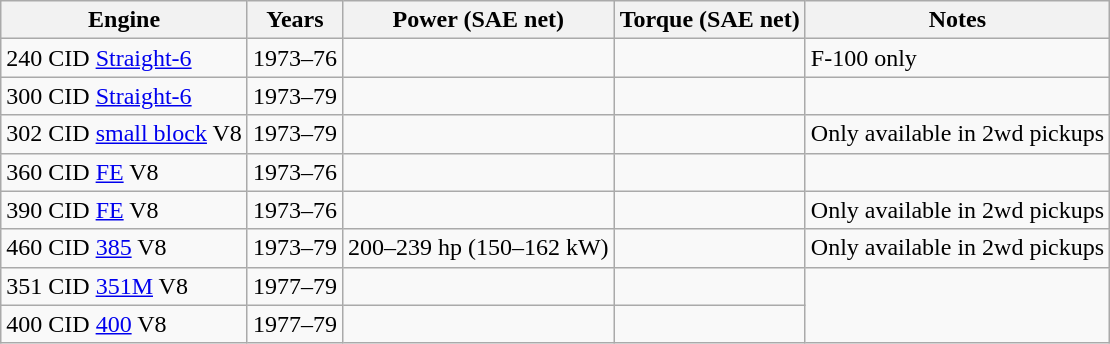<table class="wikitable">
<tr>
<th>Engine</th>
<th>Years</th>
<th>Power (SAE net)</th>
<th>Torque (SAE net)</th>
<th>Notes</th>
</tr>
<tr>
<td>240 CID <a href='#'>Straight-6</a></td>
<td>1973–76</td>
<td></td>
<td></td>
<td>F-100 only</td>
</tr>
<tr>
<td>300 CID <a href='#'>Straight-6</a></td>
<td>1973–79</td>
<td></td>
<td></td>
<td></td>
</tr>
<tr>
<td>302 CID <a href='#'>small block</a> V8</td>
<td>1973–79</td>
<td></td>
<td></td>
<td>Only available in 2wd pickups</td>
</tr>
<tr>
<td>360 CID <a href='#'>FE</a> V8</td>
<td>1973–76</td>
<td></td>
<td></td>
<td></td>
</tr>
<tr>
<td>390 CID <a href='#'>FE</a> V8</td>
<td>1973–76</td>
<td></td>
<td></td>
<td>Only available in 2wd pickups</td>
</tr>
<tr>
<td>460 CID <a href='#'>385</a> V8</td>
<td>1973–79</td>
<td>200–239 hp (150–162 kW)</td>
<td></td>
<td>Only available in 2wd pickups</td>
</tr>
<tr>
<td>351 CID <a href='#'>351M</a> V8</td>
<td>1977–79</td>
<td></td>
<td></td>
</tr>
<tr>
<td>400 CID <a href='#'>400</a> V8</td>
<td>1977–79</td>
<td></td>
<td></td>
</tr>
</table>
